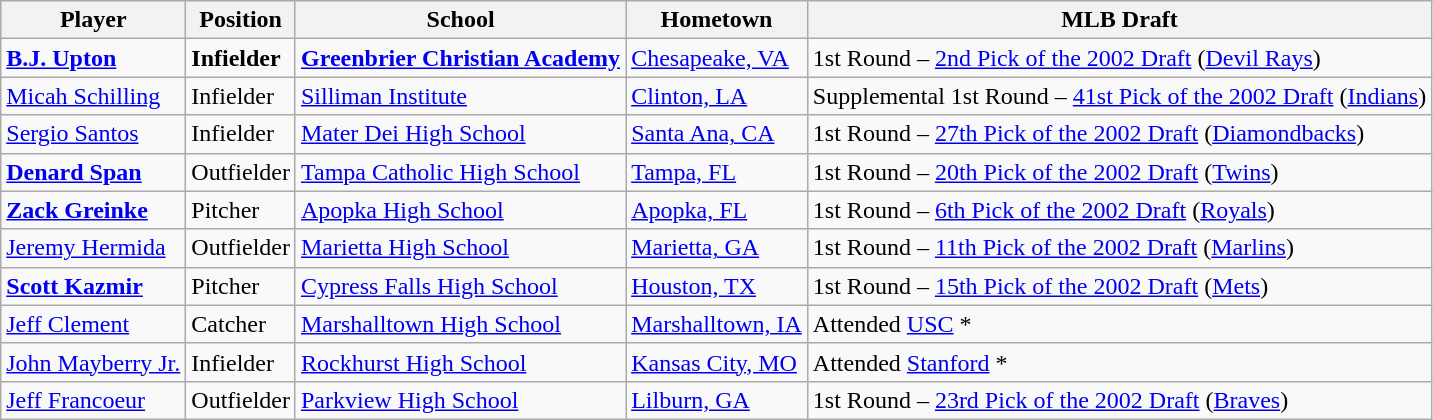<table class="wikitable">
<tr>
<th>Player</th>
<th>Position</th>
<th>School</th>
<th>Hometown</th>
<th>MLB Draft</th>
</tr>
<tr>
<td><strong><a href='#'>B.J. Upton</a></strong></td>
<td><strong>Infielder</strong></td>
<td><strong><a href='#'>Greenbrier Christian Academy</a></strong></td>
<td><a href='#'>Chesapeake, VA</a></td>
<td>1st Round – <a href='#'>2nd Pick of the 2002 Draft</a> (<a href='#'>Devil Rays</a>)</td>
</tr>
<tr>
<td><a href='#'>Micah Schilling</a></td>
<td>Infielder</td>
<td><a href='#'>Silliman Institute</a></td>
<td><a href='#'>Clinton, LA</a></td>
<td>Supplemental 1st Round – <a href='#'>41st Pick of the 2002 Draft</a> (<a href='#'>Indians</a>)</td>
</tr>
<tr>
<td><a href='#'>Sergio Santos</a></td>
<td>Infielder</td>
<td><a href='#'>Mater Dei High School</a></td>
<td><a href='#'>Santa Ana, CA</a></td>
<td>1st Round – <a href='#'>27th Pick of the 2002 Draft</a> (<a href='#'>Diamondbacks</a>)</td>
</tr>
<tr>
<td><strong><a href='#'>Denard Span</a></strong></td>
<td>Outfielder</td>
<td><a href='#'>Tampa Catholic High School</a></td>
<td><a href='#'>Tampa, FL</a></td>
<td>1st Round – <a href='#'>20th Pick of the 2002 Draft</a> (<a href='#'>Twins</a>)</td>
</tr>
<tr>
<td><strong><a href='#'>Zack Greinke</a></strong></td>
<td>Pitcher</td>
<td><a href='#'>Apopka High School</a></td>
<td><a href='#'>Apopka, FL</a></td>
<td>1st Round – <a href='#'>6th Pick of the 2002 Draft</a> (<a href='#'>Royals</a>)</td>
</tr>
<tr>
<td><a href='#'>Jeremy Hermida</a></td>
<td>Outfielder</td>
<td><a href='#'>Marietta High School</a></td>
<td><a href='#'>Marietta, GA</a></td>
<td>1st Round – <a href='#'>11th Pick of the 2002 Draft</a> (<a href='#'>Marlins</a>)</td>
</tr>
<tr>
<td><strong><a href='#'>Scott Kazmir</a></strong></td>
<td>Pitcher</td>
<td><a href='#'>Cypress Falls High School</a></td>
<td><a href='#'>Houston, TX</a></td>
<td>1st Round – <a href='#'>15th Pick of the 2002 Draft</a> (<a href='#'>Mets</a>)</td>
</tr>
<tr>
<td><a href='#'>Jeff Clement</a></td>
<td>Catcher</td>
<td><a href='#'>Marshalltown High School</a></td>
<td><a href='#'>Marshalltown, IA</a></td>
<td>Attended <a href='#'>USC</a> *</td>
</tr>
<tr>
<td><a href='#'>John Mayberry Jr.</a></td>
<td>Infielder</td>
<td><a href='#'>Rockhurst High School</a></td>
<td><a href='#'>Kansas City, MO</a></td>
<td>Attended <a href='#'>Stanford</a> *</td>
</tr>
<tr>
<td><a href='#'>Jeff Francoeur</a></td>
<td>Outfielder</td>
<td><a href='#'>Parkview High School</a></td>
<td><a href='#'>Lilburn, GA</a></td>
<td>1st Round – <a href='#'>23rd Pick of the 2002 Draft</a> (<a href='#'>Braves</a>)</td>
</tr>
</table>
